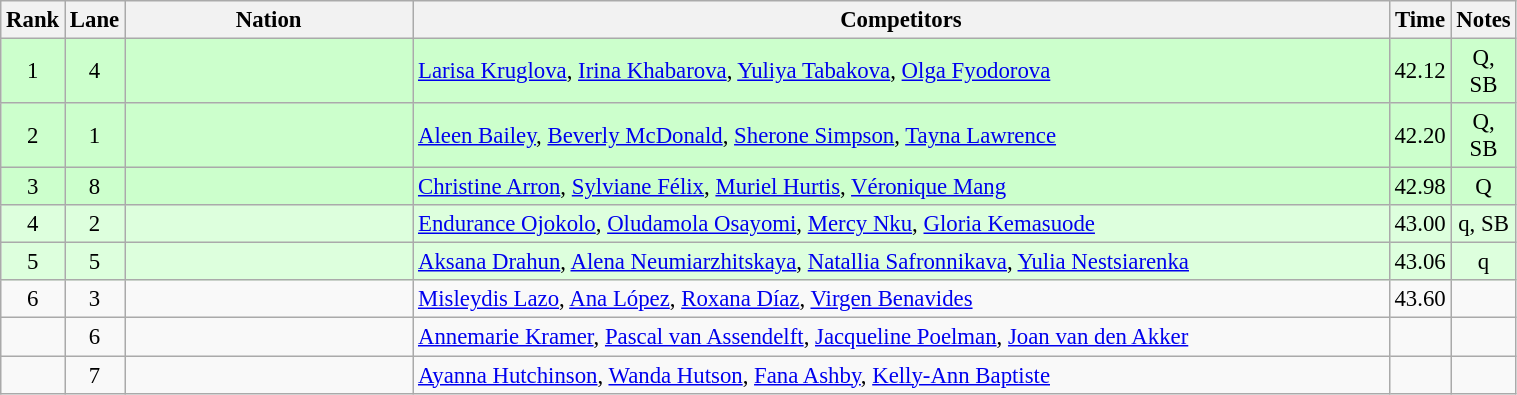<table class="wikitable sortable"  style="width:80%; text-align:center; font-size:95%;">
<tr>
<th width=15>Rank</th>
<th width=15>Lane</th>
<th width=200>Nation</th>
<th width=700>Competitors</th>
<th width=15>Time</th>
<th width=15>Notes</th>
</tr>
<tr bgcolor=ccffcc>
<td>1</td>
<td>4</td>
<td align=left></td>
<td align=left><a href='#'>Larisa Kruglova</a>, <a href='#'>Irina Khabarova</a>, <a href='#'>Yuliya Tabakova</a>, <a href='#'>Olga Fyodorova</a></td>
<td>42.12</td>
<td>Q, SB</td>
</tr>
<tr bgcolor=ccffcc>
<td>2</td>
<td>1</td>
<td align=left></td>
<td align=left><a href='#'>Aleen Bailey</a>, <a href='#'>Beverly McDonald</a>, <a href='#'>Sherone Simpson</a>, <a href='#'>Tayna Lawrence</a></td>
<td>42.20</td>
<td>Q, SB</td>
</tr>
<tr bgcolor=ccffcc>
<td>3</td>
<td>8</td>
<td align=left></td>
<td align=left><a href='#'>Christine Arron</a>, <a href='#'>Sylviane Félix</a>, <a href='#'>Muriel Hurtis</a>, <a href='#'>Véronique Mang</a></td>
<td>42.98</td>
<td>Q</td>
</tr>
<tr bgcolor=ddffdd>
<td>4</td>
<td>2</td>
<td align=left></td>
<td align=left><a href='#'>Endurance Ojokolo</a>, <a href='#'>Oludamola Osayomi</a>, <a href='#'>Mercy Nku</a>, <a href='#'>Gloria Kemasuode</a></td>
<td>43.00</td>
<td>q, SB</td>
</tr>
<tr bgcolor=ddffdd>
<td>5</td>
<td>5</td>
<td align=left></td>
<td align=left><a href='#'>Aksana Drahun</a>, <a href='#'>Alena Neumiarzhitskaya</a>, <a href='#'>Natallia Safronnikava</a>, <a href='#'>Yulia Nestsiarenka</a></td>
<td>43.06</td>
<td>q</td>
</tr>
<tr>
<td>6</td>
<td>3</td>
<td align=left></td>
<td align=left><a href='#'>Misleydis Lazo</a>, <a href='#'>Ana López</a>, <a href='#'>Roxana Díaz</a>, <a href='#'>Virgen Benavides</a></td>
<td>43.60</td>
<td></td>
</tr>
<tr>
<td></td>
<td>6</td>
<td align=left></td>
<td align=left><a href='#'>Annemarie Kramer</a>, <a href='#'>Pascal van Assendelft</a>, <a href='#'>Jacqueline Poelman</a>, <a href='#'>Joan van den Akker</a></td>
<td></td>
<td></td>
</tr>
<tr>
<td></td>
<td>7</td>
<td align=left></td>
<td align=left><a href='#'>Ayanna Hutchinson</a>, <a href='#'>Wanda Hutson</a>, <a href='#'>Fana Ashby</a>, <a href='#'>Kelly-Ann Baptiste</a></td>
<td></td>
<td></td>
</tr>
</table>
